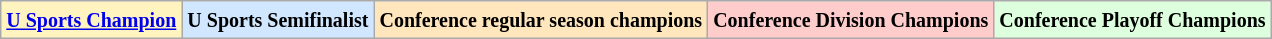<table class="wikitable">
<tr>
<td bgcolor="#FFF3BF"><small><strong><a href='#'>U Sports Champion</a> </strong></small></td>
<td bgcolor="#D0E7FF"><small><strong>U Sports Semifinalist</strong></small></td>
<td bgcolor="#FFE6BD"><small><strong>Conference regular season champions</strong></small></td>
<td bgcolor="#FFCCCC"><small><strong>Conference Division Champions</strong></small></td>
<td bgcolor="#ddffdd"><small><strong>Conference Playoff Champions</strong></small></td>
</tr>
</table>
